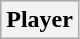<table class="wikitable">
<tr style="text-align:center; background:#ddd;">
<th>Player</th>
</tr>
</table>
